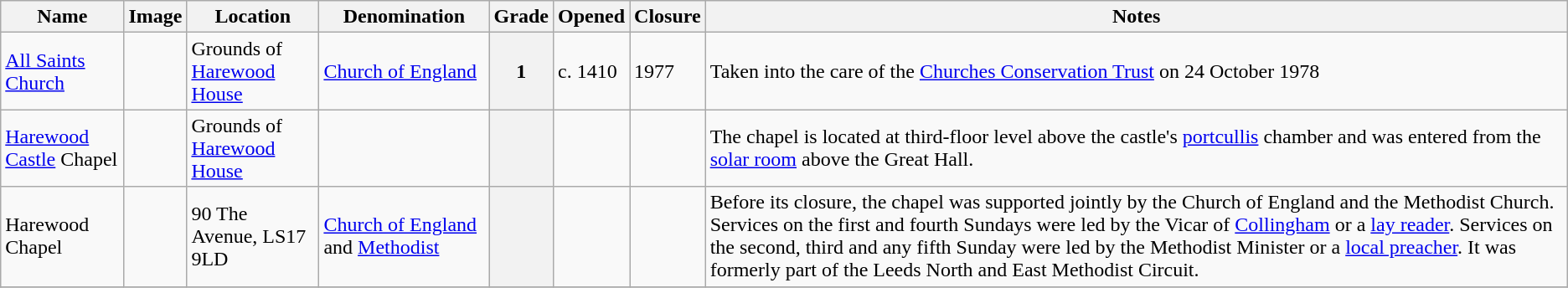<table class="wikitable sortable">
<tr>
<th>Name</th>
<th class="unsortable">Image</th>
<th>Location</th>
<th>Denomination</th>
<th>Grade</th>
<th>Opened</th>
<th>Closure</th>
<th class="unsortable">Notes</th>
</tr>
<tr>
<td><a href='#'>All Saints Church</a></td>
<td></td>
<td>Grounds of <a href='#'>Harewood House</a></td>
<td><a href='#'>Church of England</a></td>
<th>1</th>
<td>c. 1410</td>
<td>1977</td>
<td>Taken into the care of the <a href='#'>Churches Conservation Trust</a> on 24 October 1978</td>
</tr>
<tr>
<td><a href='#'>Harewood Castle</a> Chapel</td>
<td></td>
<td>Grounds of <a href='#'>Harewood House</a></td>
<td></td>
<th></th>
<td></td>
<td></td>
<td>The chapel is located at third-floor level above the castle's <a href='#'>portcullis</a> chamber and was entered from the <a href='#'>solar room</a> above the Great Hall.</td>
</tr>
<tr>
<td>Harewood Chapel</td>
<td></td>
<td>90 The Avenue, LS17 9LD</td>
<td><a href='#'>Church of England</a> and <a href='#'>Methodist</a></td>
<th></th>
<td></td>
<td></td>
<td>Before its closure, the chapel was supported jointly by the Church of England and the Methodist Church. Services on the first and fourth Sundays were led by the Vicar of <a href='#'>Collingham</a> or a <a href='#'>lay reader</a>. Services on the second, third and any fifth Sunday were led by the Methodist Minister or a <a href='#'>local preacher</a>. It was formerly part of the Leeds North and East Methodist Circuit.</td>
</tr>
<tr>
</tr>
</table>
